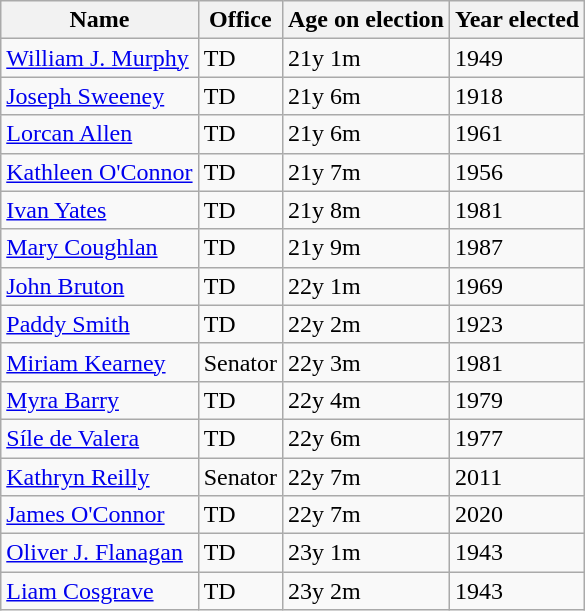<table class="wikitable">
<tr>
<th>Name</th>
<th>Office</th>
<th>Age on election</th>
<th>Year elected</th>
</tr>
<tr>
<td><a href='#'>William J. Murphy</a></td>
<td>TD</td>
<td>21y 1m</td>
<td>1949</td>
</tr>
<tr>
<td><a href='#'>Joseph Sweeney</a></td>
<td>TD</td>
<td>21y 6m</td>
<td>1918</td>
</tr>
<tr>
<td><a href='#'>Lorcan Allen</a></td>
<td>TD</td>
<td>21y 6m</td>
<td>1961</td>
</tr>
<tr>
<td><a href='#'>Kathleen O'Connor</a></td>
<td>TD</td>
<td>21y 7m</td>
<td>1956</td>
</tr>
<tr>
<td><a href='#'>Ivan Yates</a></td>
<td>TD</td>
<td>21y 8m</td>
<td>1981</td>
</tr>
<tr>
<td><a href='#'>Mary Coughlan</a></td>
<td>TD</td>
<td>21y 9m</td>
<td>1987</td>
</tr>
<tr>
<td><a href='#'>John Bruton</a></td>
<td>TD</td>
<td>22y 1m</td>
<td>1969</td>
</tr>
<tr>
<td><a href='#'>Paddy Smith</a></td>
<td>TD</td>
<td>22y 2m</td>
<td>1923</td>
</tr>
<tr>
<td><a href='#'>Miriam Kearney</a></td>
<td>Senator</td>
<td>22y 3m</td>
<td>1981</td>
</tr>
<tr>
<td><a href='#'>Myra Barry</a></td>
<td>TD</td>
<td>22y 4m</td>
<td>1979</td>
</tr>
<tr>
<td><a href='#'>Síle de Valera</a></td>
<td>TD</td>
<td>22y 6m</td>
<td>1977</td>
</tr>
<tr>
<td><a href='#'>Kathryn Reilly</a></td>
<td>Senator</td>
<td>22y 7m</td>
<td>2011</td>
</tr>
<tr>
<td><a href='#'>James O'Connor</a></td>
<td>TD</td>
<td>22y 7m</td>
<td>2020</td>
</tr>
<tr>
<td><a href='#'>Oliver J. Flanagan</a></td>
<td>TD</td>
<td>23y 1m</td>
<td>1943</td>
</tr>
<tr>
<td><a href='#'>Liam Cosgrave</a></td>
<td>TD</td>
<td>23y 2m</td>
<td>1943</td>
</tr>
</table>
